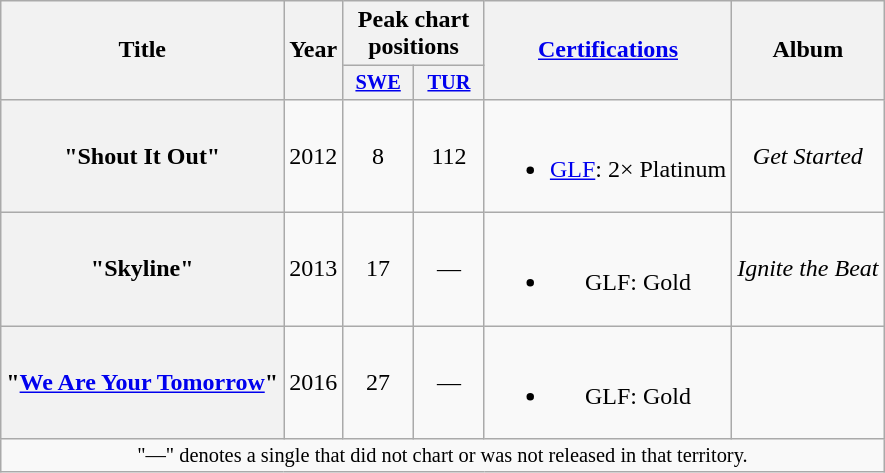<table class="wikitable plainrowheaders" style="text-align:center;">
<tr>
<th scope="col" rowspan="2">Title</th>
<th scope="col" rowspan="2">Year</th>
<th scope="col" colspan="2">Peak chart positions</th>
<th scope="col" rowspan="2"><a href='#'>Certifications</a></th>
<th scope="col" rowspan="2">Album</th>
</tr>
<tr>
<th scope="col" style="width:3em;font-size:85%;"><a href='#'>SWE</a><br></th>
<th scope="col" style="width:3em;font-size:85%;"><a href='#'>TUR</a><br></th>
</tr>
<tr>
<th scope="row">"Shout It Out"</th>
<td>2012</td>
<td>8</td>
<td>112</td>
<td><br><ul><li><a href='#'>GLF</a>: 2× Platinum</li></ul></td>
<td><em>Get Started</em></td>
</tr>
<tr>
<th scope="row">"Skyline"</th>
<td>2013</td>
<td>17</td>
<td>—</td>
<td><br><ul><li>GLF: Gold</li></ul></td>
<td><em>Ignite the Beat</em></td>
</tr>
<tr>
<th scope="row">"<a href='#'>We Are Your Tomorrow</a>"</th>
<td>2016</td>
<td>27</td>
<td>—</td>
<td><br><ul><li>GLF: Gold</li></ul></td>
<td></td>
</tr>
<tr>
<td colspan="10" style="font-size:85%">"—" denotes a single that did not chart or was not released in that territory.</td>
</tr>
</table>
